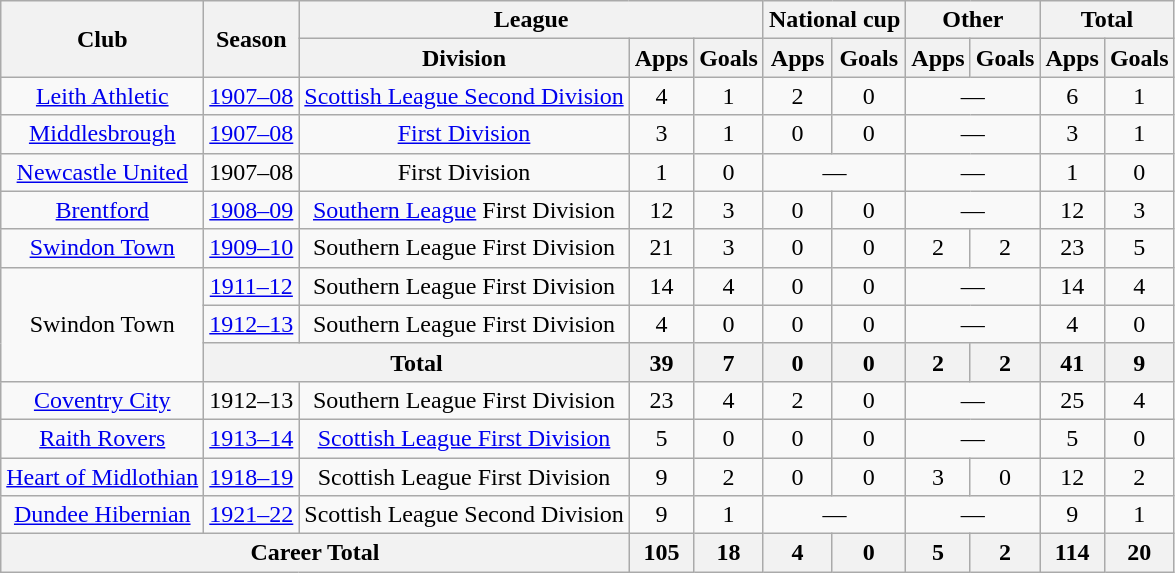<table class="wikitable" style="text-align: center;">
<tr>
<th rowspan="2">Club</th>
<th rowspan="2">Season</th>
<th colspan="3">League</th>
<th colspan="2">National cup</th>
<th colspan="2">Other</th>
<th colspan="2">Total</th>
</tr>
<tr>
<th>Division</th>
<th>Apps</th>
<th>Goals</th>
<th>Apps</th>
<th>Goals</th>
<th>Apps</th>
<th>Goals</th>
<th>Apps</th>
<th>Goals</th>
</tr>
<tr>
<td><a href='#'>Leith Athletic</a></td>
<td><a href='#'>1907–08</a></td>
<td><a href='#'>Scottish League Second Division</a></td>
<td>4</td>
<td>1</td>
<td>2</td>
<td>0</td>
<td colspan="2">—</td>
<td>6</td>
<td>1</td>
</tr>
<tr>
<td><a href='#'>Middlesbrough</a></td>
<td><a href='#'>1907–08</a></td>
<td><a href='#'>First Division</a></td>
<td>3</td>
<td>1</td>
<td>0</td>
<td>0</td>
<td colspan="2">—</td>
<td>3</td>
<td>1</td>
</tr>
<tr>
<td><a href='#'>Newcastle United</a></td>
<td>1907–08</td>
<td>First Division</td>
<td>1</td>
<td>0</td>
<td colspan="2">—</td>
<td colspan="2">—</td>
<td>1</td>
<td>0</td>
</tr>
<tr>
<td><a href='#'>Brentford</a></td>
<td><a href='#'>1908–09</a></td>
<td><a href='#'>Southern League</a> First Division</td>
<td>12</td>
<td>3</td>
<td>0</td>
<td>0</td>
<td colspan="2">—</td>
<td>12</td>
<td>3</td>
</tr>
<tr>
<td><a href='#'>Swindon Town</a></td>
<td><a href='#'>1909–10</a></td>
<td>Southern League First Division</td>
<td>21</td>
<td>3</td>
<td>0</td>
<td>0</td>
<td>2</td>
<td>2</td>
<td>23</td>
<td>5</td>
</tr>
<tr>
<td rowspan="3">Swindon Town</td>
<td><a href='#'>1911–12</a></td>
<td>Southern League First Division</td>
<td>14</td>
<td>4</td>
<td>0</td>
<td>0</td>
<td colspan="2">—</td>
<td>14</td>
<td>4</td>
</tr>
<tr>
<td><a href='#'>1912–13</a></td>
<td>Southern League First Division</td>
<td>4</td>
<td>0</td>
<td>0</td>
<td>0</td>
<td colspan="2">—</td>
<td>4</td>
<td>0</td>
</tr>
<tr>
<th colspan="2">Total</th>
<th>39</th>
<th>7</th>
<th>0</th>
<th>0</th>
<th>2</th>
<th>2</th>
<th>41</th>
<th>9</th>
</tr>
<tr>
<td><a href='#'>Coventry City</a></td>
<td>1912–13</td>
<td>Southern League First Division</td>
<td>23</td>
<td>4</td>
<td>2</td>
<td>0</td>
<td colspan="2">—</td>
<td>25</td>
<td>4</td>
</tr>
<tr>
<td><a href='#'>Raith Rovers</a></td>
<td><a href='#'>1913–14</a></td>
<td><a href='#'>Scottish League First Division</a></td>
<td>5</td>
<td>0</td>
<td>0</td>
<td>0</td>
<td colspan="2">—</td>
<td>5</td>
<td>0</td>
</tr>
<tr>
<td><a href='#'>Heart of Midlothian</a></td>
<td><a href='#'>1918–19</a></td>
<td style="vertical-align:center;">Scottish League First Division</td>
<td>9</td>
<td>2</td>
<td>0</td>
<td>0</td>
<td>3</td>
<td>0</td>
<td>12</td>
<td>2</td>
</tr>
<tr>
<td><a href='#'>Dundee Hibernian</a></td>
<td><a href='#'>1921–22</a></td>
<td>Scottish League Second Division</td>
<td>9</td>
<td>1</td>
<td colspan="2">—</td>
<td colspan="2">—</td>
<td>9</td>
<td>1</td>
</tr>
<tr>
<th colspan="3">Career Total</th>
<th>105</th>
<th>18</th>
<th>4</th>
<th>0</th>
<th>5</th>
<th>2</th>
<th>114</th>
<th>20</th>
</tr>
</table>
